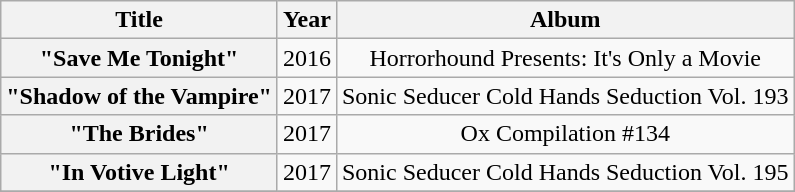<table class="wikitable plainrowheaders" border="1">
<tr>
<th scope="col">Title</th>
<th scope="col">Year</th>
<th scope="col">Album</th>
</tr>
<tr>
<th scope="row">"Save Me Tonight"</th>
<td style="text-align:center;">2016</td>
<td style="text-align:center;">Horrorhound Presents: It's Only a Movie</td>
</tr>
<tr>
<th scope="row">"Shadow of the Vampire"</th>
<td style="text-align:center;">2017</td>
<td style="text-align:center;">Sonic Seducer Cold Hands Seduction Vol. 193</td>
</tr>
<tr>
<th scope="row">"The Brides"</th>
<td style="text-align:center;">2017</td>
<td style="text-align:center;">Ox Compilation #134</td>
</tr>
<tr>
<th scope="row">"In Votive Light"</th>
<td style="text-align:center;">2017</td>
<td style="text-align:center;">Sonic Seducer Cold Hands Seduction Vol. 195</td>
</tr>
<tr>
</tr>
</table>
